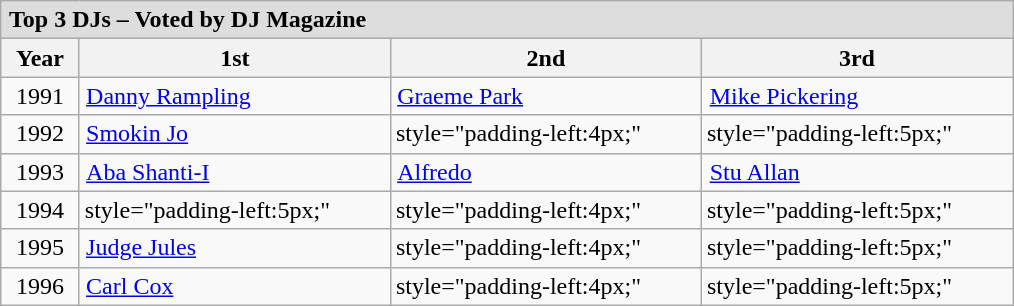<table class="wikitable" style="margin-left:1em;">
<tr>
<td colspan="6" style="background:#ddd; padding-left:5px;"><strong>Top 3 DJs – Voted by DJ Magazine</strong></td>
</tr>
<tr>
<th style="width:45px;">Year</th>
<th style="width:200px;">1st</th>
<th style="width:200px;">2nd</th>
<th style="width:200px;">3rd</th>
</tr>
<tr style="vertical-align:top;">
<td style="text-align:center;">1991</td>
<td style="padding-left:4px;"><a href='#'>Danny Rampling</a></td>
<td style="padding-left:4px;"><a href='#'>Graeme Park</a></td>
<td style="padding-left:5px;"><a href='#'>Mike Pickering</a></td>
</tr>
<tr style="vertical-align:top;">
<td style="text-align:center;">1992</td>
<td style="padding-left:4px;"><a href='#'>Smokin Jo</a></td>
<td>style="padding-left:4px;" </td>
<td>style="padding-left:5px;" </td>
</tr>
<tr style="vertical-align:top;">
<td style="text-align:center;">1993</td>
<td style="padding-left:4px;"><a href='#'>Aba Shanti-I</a></td>
<td style="padding-left:4px;"><a href='#'>Alfredo</a></td>
<td style="padding-left:5px;"><a href='#'>Stu Allan</a></td>
</tr>
<tr style="vertical-align:top;">
<td style="text-align:center;">1994</td>
<td>style="padding-left:5px;" </td>
<td>style="padding-left:4px;" </td>
<td>style="padding-left:5px;" </td>
</tr>
<tr style="vertical-align:top;">
<td style="text-align:center;">1995</td>
<td style="padding-left:4px;"><a href='#'>Judge Jules</a></td>
<td>style="padding-left:4px;" </td>
<td>style="padding-left:5px;" </td>
</tr>
<tr style="vertical-align:top;">
<td style="text-align:center;">1996</td>
<td style="padding-left:4px;"><a href='#'>Carl Cox</a></td>
<td>style="padding-left:4px;" </td>
<td>style="padding-left:5px;" </td>
</tr>
</table>
